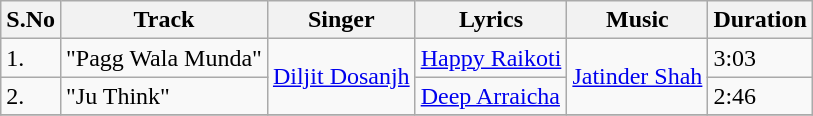<table class="wikitable">
<tr>
<th>S.No</th>
<th>Track</th>
<th>Singer</th>
<th>Lyrics</th>
<th>Music</th>
<th>Duration</th>
</tr>
<tr>
<td>1.</td>
<td>"Pagg Wala Munda"</td>
<td rowspan="2"><a href='#'>Diljit Dosanjh</a></td>
<td><a href='#'>Happy Raikoti</a></td>
<td rowspan="2"><a href='#'>Jatinder Shah</a></td>
<td>3:03</td>
</tr>
<tr>
<td>2.</td>
<td>"Ju Think"</td>
<td><a href='#'>Deep Arraicha</a></td>
<td>2:46</td>
</tr>
<tr>
</tr>
</table>
